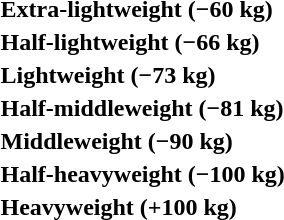<table>
<tr>
<th rowspan=2 style="text-align:left;">Extra-lightweight (−60 kg)</th>
<td rowspan=2></td>
<td rowspan=2></td>
<td></td>
</tr>
<tr>
<td></td>
</tr>
<tr>
<th rowspan=2 style="text-align:left;">Half-lightweight (−66 kg)</th>
<td rowspan=2></td>
<td rowspan=2></td>
<td></td>
</tr>
<tr>
<td></td>
</tr>
<tr>
<th rowspan=2 style="text-align:left;">Lightweight (−73 kg)</th>
<td rowspan=2></td>
<td rowspan=2></td>
<td></td>
</tr>
<tr>
<td></td>
</tr>
<tr>
<th rowspan=2 style="text-align:left;">Half-middleweight (−81 kg)</th>
<td rowspan=2></td>
<td rowspan=2></td>
<td></td>
</tr>
<tr>
<td></td>
</tr>
<tr>
<th rowspan=2 style="text-align:left;">Middleweight (−90 kg)</th>
<td rowspan=2></td>
<td rowspan=2></td>
<td></td>
</tr>
<tr>
<td></td>
</tr>
<tr>
<th rowspan=2 style="text-align:left;">Half-heavyweight (−100 kg)</th>
<td rowspan=2></td>
<td rowspan=2></td>
<td></td>
</tr>
<tr>
<td></td>
</tr>
<tr>
<th rowspan=2 style="text-align:left;">Heavyweight (+100 kg)</th>
<td rowspan=2></td>
<td rowspan=2></td>
<td></td>
</tr>
<tr>
<td></td>
</tr>
</table>
